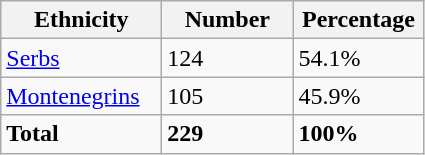<table class="wikitable">
<tr>
<th width="100px">Ethnicity</th>
<th width="80px">Number</th>
<th width="80px">Percentage</th>
</tr>
<tr>
<td><a href='#'>Serbs</a></td>
<td>124</td>
<td>54.1%</td>
</tr>
<tr>
<td><a href='#'>Montenegrins</a></td>
<td>105</td>
<td>45.9%</td>
</tr>
<tr>
<td><strong>Total</strong></td>
<td><strong>229</strong></td>
<td><strong>100%</strong></td>
</tr>
</table>
